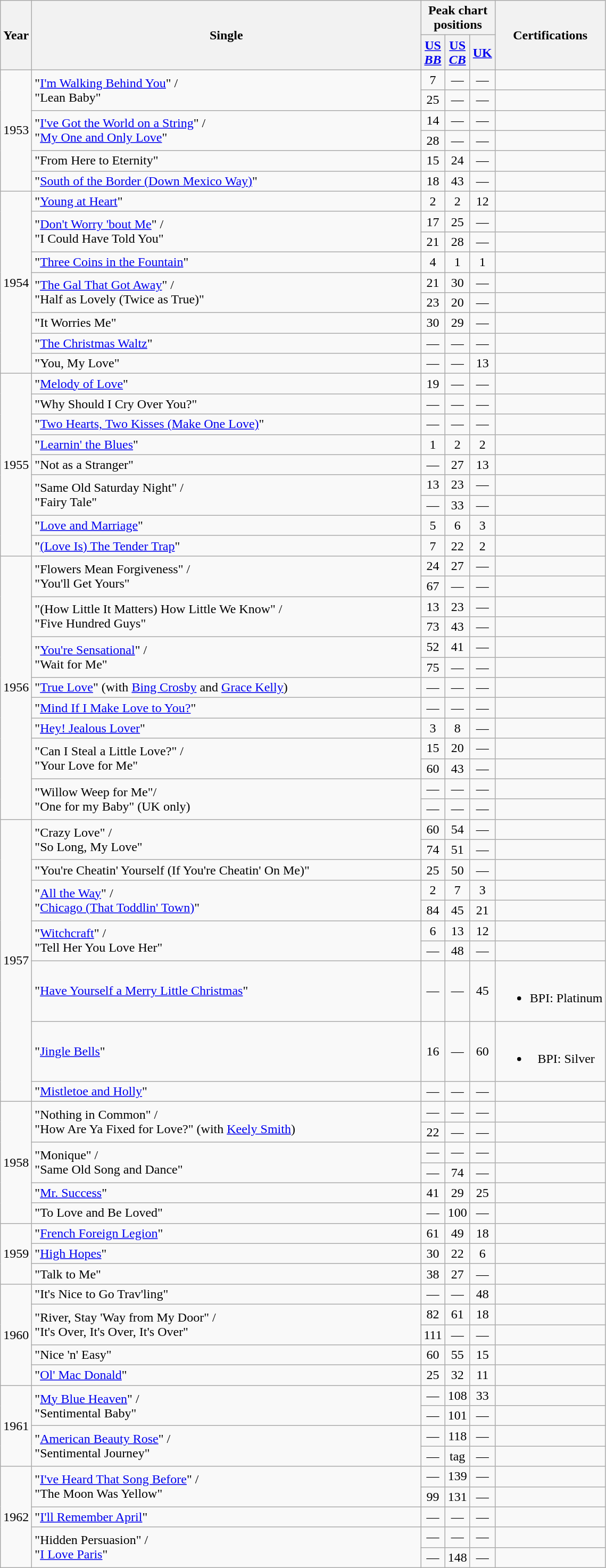<table class="wikitable" plainrowheaders" style="text-align:center">
<tr>
<th rowspan="2">Year</th>
<th rowspan=2 style=width:30em;>Single</th>
<th colspan="3">Peak chart<br>positions</th>
<th rowspan=2>Certifications</th>
</tr>
<tr>
<th><a href='#'>US<br><em>BB</em></a></th>
<th><a href='#'>US<br><em>CB</em></a></th>
<th><a href='#'>UK</a><br></th>
</tr>
<tr>
<td rowspan="6">1953</td>
<td rowspan="2" style="text-align:left;">"<a href='#'>I'm Walking Behind You</a>" /<br> "Lean Baby"</td>
<td>7</td>
<td>—</td>
<td>—</td>
</tr>
<tr>
<td>25</td>
<td>—</td>
<td>—</td>
<td></td>
</tr>
<tr>
<td rowspan="2" style="text-align:left;">"<a href='#'>I've Got the World on a String</a>" /<br> "<a href='#'>My One and Only Love</a>"</td>
<td>14</td>
<td>—</td>
<td>—</td>
</tr>
<tr>
<td>28</td>
<td>—</td>
<td>—</td>
<td></td>
</tr>
<tr>
<td style="text-align:left;">"From Here to Eternity"</td>
<td>15</td>
<td>24</td>
<td>—</td>
<td></td>
</tr>
<tr>
<td style="text-align:left;">"<a href='#'>South of the Border (Down Mexico Way)</a>"</td>
<td>18</td>
<td>43</td>
<td>—</td>
<td></td>
</tr>
<tr>
<td rowspan="9">1954</td>
<td style="text-align:left;">"<a href='#'>Young at Heart</a>"</td>
<td>2</td>
<td>2</td>
<td>12</td>
</tr>
<tr>
<td rowspan="2" style="text-align:left;">"<a href='#'>Don't Worry 'bout Me</a>" /<br> "I Could Have Told You"</td>
<td>17</td>
<td>25</td>
<td>—</td>
<td></td>
</tr>
<tr>
<td>21</td>
<td>28</td>
<td>—</td>
</tr>
<tr>
<td style="text-align:left;">"<a href='#'>Three Coins in the Fountain</a>"</td>
<td>4</td>
<td>1</td>
<td>1</td>
<td></td>
</tr>
<tr>
<td rowspan="2" style="text-align:left;">"<a href='#'>The Gal That Got Away</a>" /<br> "Half as Lovely (Twice as True)"</td>
<td>21</td>
<td>30</td>
<td>—</td>
</tr>
<tr>
<td>23</td>
<td>20</td>
<td>—</td>
<td></td>
</tr>
<tr>
<td style="text-align:left;">"It Worries Me"</td>
<td>30</td>
<td>29</td>
<td>—</td>
<td></td>
</tr>
<tr>
<td style="text-align:left;">"<a href='#'>The Christmas Waltz</a>"</td>
<td>—</td>
<td>—</td>
<td>—</td>
</tr>
<tr>
<td style="text-align:left;">"You, My Love"</td>
<td>—</td>
<td>—</td>
<td>13</td>
<td></td>
</tr>
<tr>
<td rowspan="9">1955</td>
<td style="text-align:left;">"<a href='#'>Melody of Love</a>"</td>
<td>19</td>
<td>—</td>
<td>—</td>
<td></td>
</tr>
<tr>
<td style="text-align:left;">"Why Should I Cry Over You?"</td>
<td>—</td>
<td>—</td>
<td>—</td>
<td></td>
</tr>
<tr>
<td style="text-align:left;">"<a href='#'>Two Hearts, Two Kisses (Make One Love)</a>"</td>
<td>—</td>
<td>—</td>
<td>—</td>
<td></td>
</tr>
<tr>
<td style="text-align:left;">"<a href='#'>Learnin' the Blues</a>"</td>
<td>1</td>
<td>2</td>
<td>2</td>
<td></td>
</tr>
<tr>
<td style="text-align:left;">"Not as a Stranger"</td>
<td>—</td>
<td>27</td>
<td>13</td>
<td></td>
</tr>
<tr>
<td rowspan="2" style="text-align:left;">"Same Old Saturday Night" /<br> "Fairy Tale"</td>
<td>13</td>
<td>23</td>
<td>—</td>
<td></td>
</tr>
<tr>
<td>—</td>
<td>33</td>
<td>—</td>
<td></td>
</tr>
<tr>
<td style="text-align:left;">"<a href='#'>Love and Marriage</a>"</td>
<td>5</td>
<td>6</td>
<td>3</td>
<td></td>
</tr>
<tr>
<td style="text-align:left;">"<a href='#'>(Love Is) The Tender Trap</a>"</td>
<td>7</td>
<td>22</td>
<td>2</td>
<td></td>
</tr>
<tr>
<td rowspan="13">1956</td>
<td rowspan="2" style="text-align:left;">"Flowers Mean Forgiveness" /<br> "You'll Get Yours"</td>
<td>24</td>
<td>27</td>
<td>—</td>
<td></td>
</tr>
<tr>
<td>67</td>
<td>—</td>
<td>—</td>
<td></td>
</tr>
<tr>
<td rowspan="2" style="text-align:left;">"(How Little It Matters) How Little We Know" /<br> "Five Hundred Guys"</td>
<td>13</td>
<td>23</td>
<td>—</td>
<td></td>
</tr>
<tr>
<td>73</td>
<td>43</td>
<td>—</td>
</tr>
<tr>
<td rowspan="2" style="text-align:left;">"<a href='#'>You're Sensational</a>" /<br> "Wait for Me"</td>
<td>52</td>
<td>41</td>
<td>—</td>
<td></td>
</tr>
<tr>
<td>75</td>
<td>—</td>
<td>—</td>
<td></td>
</tr>
<tr>
<td style="text-align:left;">"<a href='#'>True Love</a>" (with <a href='#'>Bing Crosby</a> and <a href='#'>Grace Kelly</a>)</td>
<td>—</td>
<td>—</td>
<td>—</td>
<td></td>
</tr>
<tr>
<td style="text-align:left;">"<a href='#'>Mind If I Make Love to You?</a>"</td>
<td>—</td>
<td>—</td>
<td>—</td>
<td></td>
</tr>
<tr>
<td style="text-align:left;">"<a href='#'>Hey! Jealous Lover</a>"</td>
<td>3</td>
<td>8</td>
<td>—</td>
<td></td>
</tr>
<tr>
<td rowspan="2" style="text-align:left;">"Can I Steal a Little Love?" /<br> "Your Love for Me"</td>
<td>15</td>
<td>20</td>
<td>—</td>
<td></td>
</tr>
<tr>
<td>60</td>
<td>43</td>
<td>—</td>
<td></td>
</tr>
<tr>
<td rowspan="2" style="text-align:left;">"Willow Weep for Me"/<br>"One for my Baby" (UK only)</td>
<td>—</td>
<td>—</td>
<td>—</td>
</tr>
<tr>
<td>—</td>
<td>—</td>
<td>—</td>
<td></td>
</tr>
<tr>
<td rowspan="10">1957</td>
<td rowspan="2" style="text-align:left;">"Crazy Love" /<br> "So Long, My Love"</td>
<td>60</td>
<td>54</td>
<td>—</td>
</tr>
<tr>
<td>74</td>
<td>51</td>
<td>—</td>
<td></td>
</tr>
<tr>
<td style="text-align:left;">"You're Cheatin' Yourself (If You're Cheatin' On Me)"</td>
<td>25</td>
<td>50</td>
<td>—</td>
<td></td>
</tr>
<tr>
<td rowspan="2" style="text-align:left;">"<a href='#'>All the Way</a>" /<br> "<a href='#'>Chicago (That Toddlin' Town)</a>"</td>
<td>2</td>
<td>7</td>
<td>3</td>
<td></td>
</tr>
<tr>
<td>84</td>
<td>45</td>
<td>21</td>
<td></td>
</tr>
<tr>
<td rowspan="2" style="text-align:left;">"<a href='#'>Witchcraft</a>" /<br>"Tell Her You Love Her"</td>
<td>6</td>
<td>13</td>
<td>12</td>
<td></td>
</tr>
<tr>
<td>—</td>
<td>48</td>
<td>—</td>
<td></td>
</tr>
<tr>
<td style="text-align:left;">"<a href='#'>Have Yourself a Merry Little Christmas</a>"</td>
<td>—</td>
<td>—</td>
<td>45</td>
<td><br><ul><li>BPI: Platinum</li></ul></td>
</tr>
<tr>
<td style="text-align:left;">"<a href='#'>Jingle Bells</a>"</td>
<td>16</td>
<td>—</td>
<td>60</td>
<td><br><ul><li>BPI: Silver</li></ul></td>
</tr>
<tr>
<td style="text-align:left;">"<a href='#'>Mistletoe and Holly</a>"</td>
<td>—</td>
<td>—</td>
<td>—</td>
<td></td>
</tr>
<tr>
<td rowspan="6">1958</td>
<td rowspan="2" style="text-align:left;">"Nothing in Common" /<br> "How Are Ya Fixed for Love?" (with <a href='#'>Keely Smith</a>)</td>
<td>—</td>
<td>—</td>
<td>—</td>
<td></td>
</tr>
<tr>
<td>22</td>
<td>—</td>
<td>—</td>
<td></td>
</tr>
<tr>
<td rowspan="2" style="text-align:left;">"Monique" /<br> "Same Old Song and Dance"</td>
<td>—</td>
<td>—</td>
<td>—</td>
<td></td>
</tr>
<tr>
<td>—</td>
<td>74</td>
<td>—</td>
<td></td>
</tr>
<tr>
<td style="text-align:left;">"<a href='#'>Mr. Success</a>"</td>
<td>41</td>
<td>29</td>
<td>25</td>
<td></td>
</tr>
<tr>
<td style="text-align:left;">"To Love and Be Loved"</td>
<td>—</td>
<td>100</td>
<td>—</td>
<td></td>
</tr>
<tr>
<td rowspan="3">1959</td>
<td style="text-align:left;">"<a href='#'>French Foreign Legion</a>"</td>
<td>61</td>
<td>49</td>
<td>18</td>
<td></td>
</tr>
<tr>
<td style="text-align:left;">"<a href='#'>High Hopes</a>"</td>
<td>30</td>
<td>22</td>
<td>6</td>
<td></td>
</tr>
<tr>
<td style="text-align:left;">"Talk to Me"</td>
<td>38</td>
<td>27</td>
<td>—</td>
<td></td>
</tr>
<tr>
<td rowspan="5">1960</td>
<td style="text-align:left;">"It's Nice to Go Trav'ling"</td>
<td>—</td>
<td>—</td>
<td>48</td>
<td></td>
</tr>
<tr>
<td rowspan="2" style="text-align:left;">"River, Stay 'Way from My Door" /<br> "It's Over, It's Over, It's Over"</td>
<td>82</td>
<td>61</td>
<td>18</td>
<td></td>
</tr>
<tr>
<td>111</td>
<td>—</td>
<td>—</td>
<td></td>
</tr>
<tr>
<td style="text-align:left;">"Nice 'n' Easy"</td>
<td>60</td>
<td>55</td>
<td>15</td>
<td></td>
</tr>
<tr>
<td style="text-align:left;">"<a href='#'>Ol' Mac Donald</a>"</td>
<td>25</td>
<td>32</td>
<td>11</td>
<td></td>
</tr>
<tr>
<td rowspan="4">1961</td>
<td rowspan="2" style="text-align:left;">"<a href='#'>My Blue Heaven</a>" /<br> "Sentimental Baby"</td>
<td>—</td>
<td>108</td>
<td>33</td>
<td></td>
</tr>
<tr>
<td>—</td>
<td>101</td>
<td>—</td>
<td></td>
</tr>
<tr>
<td rowspan="2" style="text-align:left;">"<a href='#'>American Beauty Rose</a>" /<br> "Sentimental Journey"</td>
<td>—</td>
<td>118</td>
<td>—</td>
<td></td>
</tr>
<tr>
<td>—</td>
<td>tag</td>
<td>—</td>
<td></td>
</tr>
<tr>
<td rowspan="5">1962</td>
<td rowspan="2" style="text-align:left;">"<a href='#'>I've Heard That Song Before</a>" /<br> "The Moon Was Yellow"</td>
<td>—</td>
<td>139</td>
<td>—</td>
<td></td>
</tr>
<tr>
<td>99</td>
<td>131</td>
<td>—</td>
<td></td>
</tr>
<tr>
<td style="text-align:left;">"<a href='#'>I'll Remember April</a>"</td>
<td>—</td>
<td>—</td>
<td>—</td>
<td></td>
</tr>
<tr>
<td rowspan="2" style="text-align:left;">"Hidden Persuasion" /<br> "<a href='#'>I Love Paris</a>"</td>
<td>—</td>
<td>—</td>
<td>—</td>
<td></td>
</tr>
<tr>
<td>—</td>
<td>148</td>
<td>—</td>
<td></td>
</tr>
</table>
